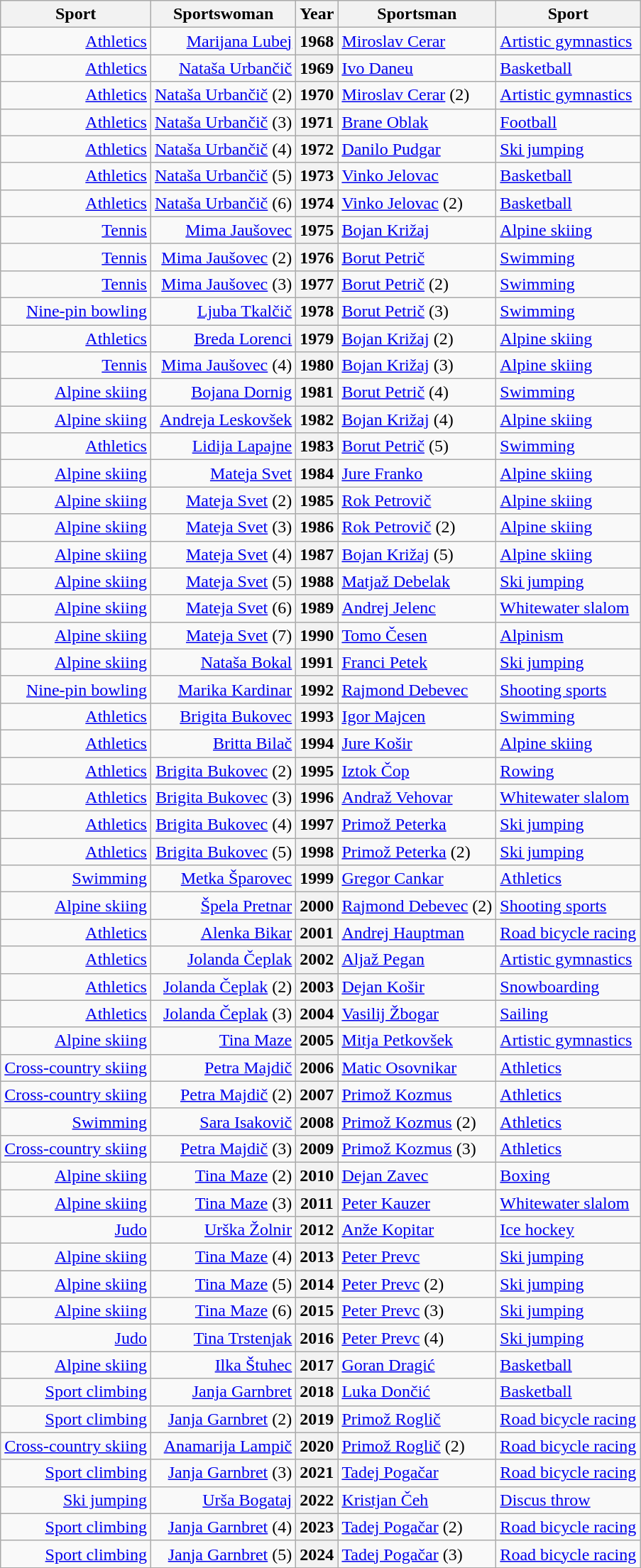<table class="wikitable">
<tr>
<th>Sport</th>
<th>Sportswoman</th>
<th>Year</th>
<th>Sportsman</th>
<th>Sport</th>
</tr>
<tr>
<td style="text-align:right"><a href='#'>Athletics</a></td>
<td style="text-align:right"><a href='#'>Marijana Lubej</a></td>
<th>1968</th>
<td><a href='#'>Miroslav Cerar</a></td>
<td><a href='#'>Artistic gymnastics</a></td>
</tr>
<tr>
<td style="text-align:right"><a href='#'>Athletics</a></td>
<td style="text-align:right"><a href='#'>Nataša Urbančič</a></td>
<th>1969</th>
<td><a href='#'>Ivo Daneu</a></td>
<td><a href='#'>Basketball</a></td>
</tr>
<tr>
<td style="text-align:right"><a href='#'>Athletics</a></td>
<td style="text-align:right"><a href='#'>Nataša Urbančič</a> (2)</td>
<th>1970</th>
<td><a href='#'>Miroslav Cerar</a> (2)</td>
<td><a href='#'>Artistic gymnastics</a></td>
</tr>
<tr>
<td style="text-align:right"><a href='#'>Athletics</a></td>
<td style="text-align:right"><a href='#'>Nataša Urbančič</a> (3)</td>
<th>1971</th>
<td><a href='#'>Brane Oblak</a></td>
<td><a href='#'>Football</a></td>
</tr>
<tr>
<td style="text-align:right"><a href='#'>Athletics</a></td>
<td style="text-align:right"><a href='#'>Nataša Urbančič</a> (4)</td>
<th>1972</th>
<td><a href='#'>Danilo Pudgar</a></td>
<td><a href='#'>Ski jumping</a></td>
</tr>
<tr>
<td style="text-align:right"><a href='#'>Athletics</a></td>
<td style="text-align:right"><a href='#'>Nataša Urbančič</a> (5)</td>
<th>1973</th>
<td><a href='#'>Vinko Jelovac</a></td>
<td><a href='#'>Basketball</a></td>
</tr>
<tr>
<td style="text-align:right"><a href='#'>Athletics</a></td>
<td style="text-align:right"><a href='#'>Nataša Urbančič</a> (6)</td>
<th>1974</th>
<td><a href='#'>Vinko Jelovac</a> (2)</td>
<td><a href='#'>Basketball</a></td>
</tr>
<tr>
<td style="text-align:right"><a href='#'>Tennis</a></td>
<td style="text-align:right"><a href='#'>Mima Jaušovec</a></td>
<th>1975</th>
<td><a href='#'>Bojan Križaj</a></td>
<td><a href='#'>Alpine skiing</a></td>
</tr>
<tr>
<td style="text-align:right"><a href='#'>Tennis</a></td>
<td style="text-align:right"><a href='#'>Mima Jaušovec</a> (2)</td>
<th>1976</th>
<td><a href='#'>Borut Petrič</a></td>
<td><a href='#'>Swimming</a></td>
</tr>
<tr>
<td style="text-align:right"><a href='#'>Tennis</a></td>
<td style="text-align:right"><a href='#'>Mima Jaušovec</a> (3)</td>
<th>1977</th>
<td><a href='#'>Borut Petrič</a> (2)</td>
<td><a href='#'>Swimming</a></td>
</tr>
<tr>
<td style="text-align:right"><a href='#'>Nine-pin bowling</a></td>
<td style="text-align:right"><a href='#'>Ljuba Tkalčič</a></td>
<th>1978</th>
<td><a href='#'>Borut Petrič</a> (3)</td>
<td><a href='#'>Swimming</a></td>
</tr>
<tr>
<td style="text-align:right"><a href='#'>Athletics</a></td>
<td style="text-align:right"><a href='#'>Breda Lorenci</a></td>
<th>1979</th>
<td><a href='#'>Bojan Križaj</a> (2)</td>
<td><a href='#'>Alpine skiing</a></td>
</tr>
<tr>
<td style="text-align:right"><a href='#'>Tennis</a></td>
<td style="text-align:right"><a href='#'>Mima Jaušovec</a> (4)</td>
<th>1980</th>
<td><a href='#'>Bojan Križaj</a> (3)</td>
<td><a href='#'>Alpine skiing</a></td>
</tr>
<tr>
<td style="text-align:right"><a href='#'>Alpine skiing</a></td>
<td style="text-align:right"><a href='#'>Bojana Dornig</a></td>
<th>1981</th>
<td><a href='#'>Borut Petrič</a> (4)</td>
<td><a href='#'>Swimming</a></td>
</tr>
<tr>
<td style="text-align:right"><a href='#'>Alpine skiing</a></td>
<td style="text-align:right"><a href='#'>Andreja Leskovšek</a></td>
<th>1982</th>
<td><a href='#'>Bojan Križaj</a> (4)</td>
<td><a href='#'>Alpine skiing</a></td>
</tr>
<tr>
<td style="text-align:right"><a href='#'>Athletics</a></td>
<td style="text-align:right"><a href='#'>Lidija Lapajne</a></td>
<th>1983</th>
<td><a href='#'>Borut Petrič</a> (5)</td>
<td><a href='#'>Swimming</a></td>
</tr>
<tr>
<td style="text-align:right"><a href='#'>Alpine skiing</a></td>
<td style="text-align:right"><a href='#'>Mateja Svet</a></td>
<th>1984</th>
<td><a href='#'>Jure Franko</a></td>
<td><a href='#'>Alpine skiing</a></td>
</tr>
<tr>
<td style="text-align:right"><a href='#'>Alpine skiing</a></td>
<td style="text-align:right"><a href='#'>Mateja Svet</a> (2)</td>
<th>1985</th>
<td><a href='#'>Rok Petrovič</a></td>
<td><a href='#'>Alpine skiing</a></td>
</tr>
<tr>
<td style="text-align:right"><a href='#'>Alpine skiing</a></td>
<td style="text-align:right"><a href='#'>Mateja Svet</a> (3)</td>
<th>1986</th>
<td><a href='#'>Rok Petrovič</a> (2)</td>
<td><a href='#'>Alpine skiing</a></td>
</tr>
<tr>
<td style="text-align:right"><a href='#'>Alpine skiing</a></td>
<td style="text-align:right"><a href='#'>Mateja Svet</a> (4)</td>
<th>1987</th>
<td><a href='#'>Bojan Križaj</a> (5)</td>
<td><a href='#'>Alpine skiing</a></td>
</tr>
<tr>
<td style="text-align:right"><a href='#'>Alpine skiing</a></td>
<td style="text-align:right"><a href='#'>Mateja Svet</a> (5)</td>
<th>1988</th>
<td><a href='#'>Matjaž Debelak</a></td>
<td><a href='#'>Ski jumping</a></td>
</tr>
<tr>
<td style="text-align:right"><a href='#'>Alpine skiing</a></td>
<td style="text-align:right"><a href='#'>Mateja Svet</a> (6)</td>
<th>1989</th>
<td><a href='#'>Andrej Jelenc</a></td>
<td><a href='#'>Whitewater slalom</a></td>
</tr>
<tr>
<td style="text-align:right"><a href='#'>Alpine skiing</a></td>
<td style="text-align:right"><a href='#'>Mateja Svet</a> (7)</td>
<th>1990</th>
<td><a href='#'>Tomo Česen</a></td>
<td><a href='#'>Alpinism</a></td>
</tr>
<tr>
<td style="text-align:right"><a href='#'>Alpine skiing</a></td>
<td style="text-align:right"><a href='#'>Nataša Bokal</a></td>
<th>1991</th>
<td><a href='#'>Franci Petek</a></td>
<td><a href='#'>Ski jumping</a></td>
</tr>
<tr>
<td style="text-align:right"><a href='#'>Nine-pin bowling</a></td>
<td style="text-align:right"><a href='#'>Marika Kardinar</a></td>
<th>1992</th>
<td><a href='#'>Rajmond Debevec</a></td>
<td><a href='#'>Shooting sports</a></td>
</tr>
<tr>
<td style="text-align:right"><a href='#'>Athletics</a></td>
<td style="text-align:right"><a href='#'>Brigita Bukovec</a></td>
<th>1993</th>
<td><a href='#'>Igor Majcen</a></td>
<td><a href='#'>Swimming</a></td>
</tr>
<tr>
<td style="text-align:right"><a href='#'>Athletics</a></td>
<td style="text-align:right"><a href='#'>Britta Bilač</a></td>
<th>1994</th>
<td><a href='#'>Jure Košir</a></td>
<td><a href='#'>Alpine skiing</a></td>
</tr>
<tr>
<td style="text-align:right"><a href='#'>Athletics</a></td>
<td style="text-align:right"><a href='#'>Brigita Bukovec</a> (2)</td>
<th>1995</th>
<td><a href='#'>Iztok Čop</a></td>
<td><a href='#'>Rowing</a></td>
</tr>
<tr>
<td style="text-align:right"><a href='#'>Athletics</a></td>
<td style="text-align:right"><a href='#'>Brigita Bukovec</a> (3)</td>
<th>1996</th>
<td><a href='#'>Andraž Vehovar</a></td>
<td><a href='#'>Whitewater slalom</a></td>
</tr>
<tr>
<td style="text-align:right"><a href='#'>Athletics</a></td>
<td style="text-align:right"><a href='#'>Brigita Bukovec</a> (4)</td>
<th>1997</th>
<td><a href='#'>Primož Peterka</a></td>
<td><a href='#'>Ski jumping</a></td>
</tr>
<tr>
<td style="text-align:right"><a href='#'>Athletics</a></td>
<td style="text-align:right"><a href='#'>Brigita Bukovec</a> (5)</td>
<th>1998</th>
<td><a href='#'>Primož Peterka</a> (2)</td>
<td><a href='#'>Ski jumping</a></td>
</tr>
<tr>
<td style="text-align:right"><a href='#'>Swimming</a></td>
<td style="text-align:right"><a href='#'>Metka Šparovec</a></td>
<th>1999</th>
<td><a href='#'>Gregor Cankar</a></td>
<td><a href='#'>Athletics</a></td>
</tr>
<tr>
<td style="text-align:right"><a href='#'>Alpine skiing</a></td>
<td style="text-align:right"><a href='#'>Špela Pretnar</a></td>
<th>2000</th>
<td><a href='#'>Rajmond Debevec</a> (2)</td>
<td><a href='#'>Shooting sports</a></td>
</tr>
<tr>
<td style="text-align:right"><a href='#'>Athletics</a></td>
<td style="text-align:right"><a href='#'>Alenka Bikar</a></td>
<th>2001</th>
<td><a href='#'>Andrej Hauptman</a></td>
<td><a href='#'>Road bicycle racing</a></td>
</tr>
<tr>
<td style="text-align:right"><a href='#'>Athletics</a></td>
<td style="text-align:right"><a href='#'>Jolanda Čeplak</a></td>
<th>2002</th>
<td><a href='#'>Aljaž Pegan</a></td>
<td><a href='#'>Artistic gymnastics</a></td>
</tr>
<tr>
<td style="text-align:right"><a href='#'>Athletics</a></td>
<td style="text-align:right"><a href='#'>Jolanda Čeplak</a> (2)</td>
<th>2003</th>
<td><a href='#'>Dejan Košir</a></td>
<td><a href='#'>Snowboarding</a></td>
</tr>
<tr>
<td style="text-align:right"><a href='#'>Athletics</a></td>
<td style="text-align:right"><a href='#'>Jolanda Čeplak</a> (3)</td>
<th>2004</th>
<td><a href='#'>Vasilij Žbogar</a></td>
<td><a href='#'>Sailing</a></td>
</tr>
<tr>
<td style="text-align:right"><a href='#'>Alpine skiing</a></td>
<td style="text-align:right"><a href='#'>Tina Maze</a></td>
<th>2005</th>
<td><a href='#'>Mitja Petkovšek</a></td>
<td><a href='#'>Artistic gymnastics</a></td>
</tr>
<tr>
<td style="text-align:right"><a href='#'>Cross-country skiing</a></td>
<td style="text-align:right"><a href='#'>Petra Majdič</a></td>
<th>2006</th>
<td><a href='#'>Matic Osovnikar</a></td>
<td><a href='#'>Athletics</a></td>
</tr>
<tr>
<td style="text-align:right"><a href='#'>Cross-country skiing</a></td>
<td style="text-align:right"><a href='#'>Petra Majdič</a> (2)</td>
<th>2007</th>
<td><a href='#'>Primož Kozmus</a></td>
<td><a href='#'>Athletics</a></td>
</tr>
<tr>
<td style="text-align:right"><a href='#'>Swimming</a></td>
<td style="text-align:right"><a href='#'>Sara Isakovič</a></td>
<th>2008</th>
<td><a href='#'>Primož Kozmus</a> (2)</td>
<td><a href='#'>Athletics</a></td>
</tr>
<tr>
<td style="text-align:right"><a href='#'>Cross-country skiing</a></td>
<td style="text-align:right"><a href='#'>Petra Majdič</a> (3)</td>
<th>2009</th>
<td><a href='#'>Primož Kozmus</a> (3)</td>
<td><a href='#'>Athletics</a></td>
</tr>
<tr>
<td style="text-align:right"><a href='#'>Alpine skiing</a></td>
<td style="text-align:right"><a href='#'>Tina Maze</a> (2)</td>
<th>2010</th>
<td><a href='#'>Dejan Zavec</a></td>
<td><a href='#'>Boxing</a></td>
</tr>
<tr>
<td style="text-align:right"><a href='#'>Alpine skiing</a></td>
<td style="text-align:right"><a href='#'>Tina Maze</a> (3)</td>
<th>2011</th>
<td><a href='#'>Peter Kauzer</a></td>
<td><a href='#'>Whitewater slalom</a></td>
</tr>
<tr>
<td style="text-align:right"><a href='#'>Judo</a></td>
<td style="text-align:right"><a href='#'>Urška Žolnir</a></td>
<th>2012</th>
<td><a href='#'>Anže Kopitar</a></td>
<td><a href='#'>Ice hockey</a></td>
</tr>
<tr>
<td style="text-align:right"><a href='#'>Alpine skiing</a></td>
<td style="text-align:right"><a href='#'>Tina Maze</a> (4)</td>
<th>2013</th>
<td><a href='#'>Peter Prevc</a></td>
<td><a href='#'>Ski jumping</a></td>
</tr>
<tr>
<td style="text-align:right"><a href='#'>Alpine skiing</a></td>
<td style="text-align:right"><a href='#'>Tina Maze</a> (5)</td>
<th>2014</th>
<td><a href='#'>Peter Prevc</a> (2)</td>
<td><a href='#'>Ski jumping</a></td>
</tr>
<tr>
<td style="text-align:right"><a href='#'>Alpine skiing</a></td>
<td style="text-align:right"><a href='#'>Tina Maze</a> (6)</td>
<th>2015</th>
<td><a href='#'>Peter Prevc</a> (3)</td>
<td><a href='#'>Ski jumping</a></td>
</tr>
<tr>
<td style="text-align:right"><a href='#'>Judo</a></td>
<td style="text-align:right"><a href='#'>Tina Trstenjak</a></td>
<th>2016</th>
<td><a href='#'>Peter Prevc</a> (4)</td>
<td><a href='#'>Ski jumping</a></td>
</tr>
<tr>
<td style="text-align:right"><a href='#'>Alpine skiing</a></td>
<td style="text-align:right"><a href='#'>Ilka Štuhec</a></td>
<th>2017</th>
<td><a href='#'>Goran Dragić</a></td>
<td><a href='#'>Basketball</a></td>
</tr>
<tr>
<td style="text-align:right"><a href='#'>Sport climbing</a></td>
<td style="text-align:right"><a href='#'>Janja Garnbret</a></td>
<th>2018</th>
<td><a href='#'>Luka Dončić</a></td>
<td><a href='#'>Basketball</a></td>
</tr>
<tr>
<td style="text-align:right"><a href='#'>Sport climbing</a></td>
<td style="text-align:right"><a href='#'>Janja Garnbret</a> (2)</td>
<th>2019</th>
<td><a href='#'>Primož Roglič</a></td>
<td><a href='#'>Road bicycle racing</a></td>
</tr>
<tr>
<td style="text-align:right"><a href='#'>Cross-country skiing</a></td>
<td style="text-align:right"><a href='#'>Anamarija Lampič</a></td>
<th>2020</th>
<td><a href='#'>Primož Roglič</a> (2)</td>
<td><a href='#'>Road bicycle racing</a></td>
</tr>
<tr>
<td style="text-align:right"><a href='#'>Sport climbing</a></td>
<td style="text-align:right"><a href='#'>Janja Garnbret</a> (3)</td>
<th>2021</th>
<td><a href='#'>Tadej Pogačar</a></td>
<td><a href='#'>Road bicycle racing</a></td>
</tr>
<tr>
<td style="text-align:right"><a href='#'>Ski jumping</a></td>
<td style="text-align:right"><a href='#'>Urša Bogataj</a></td>
<th>2022</th>
<td><a href='#'>Kristjan Čeh</a></td>
<td><a href='#'>Discus throw</a></td>
</tr>
<tr>
<td style="text-align:right"><a href='#'>Sport climbing</a></td>
<td style="text-align:right"><a href='#'>Janja Garnbret</a> (4)</td>
<th>2023</th>
<td><a href='#'>Tadej Pogačar</a> (2)</td>
<td><a href='#'>Road bicycle racing</a></td>
</tr>
<tr>
<td style="text-align:right"><a href='#'>Sport climbing</a></td>
<td style="text-align:right"><a href='#'>Janja Garnbret</a> (5)</td>
<th>2024</th>
<td><a href='#'>Tadej Pogačar</a> (3)</td>
<td><a href='#'>Road bicycle racing</a></td>
</tr>
<tr>
</tr>
</table>
